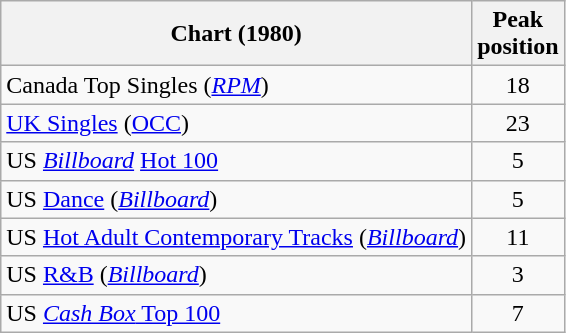<table class="wikitable sortable">
<tr>
<th align="left">Chart (1980)</th>
<th align="left">Peak<br>position</th>
</tr>
<tr>
<td align="left">Canada Top Singles (<em><a href='#'>RPM</a></em>)</td>
<td style="text-align:center;">18</td>
</tr>
<tr>
<td align="left"><a href='#'>UK Singles</a> (<a href='#'>OCC</a>)</td>
<td style="text-align:center;">23</td>
</tr>
<tr>
<td align="left">US <em><a href='#'>Billboard</a></em> <a href='#'>Hot 100</a></td>
<td style="text-align:center;">5</td>
</tr>
<tr>
<td align="left">US <a href='#'>Dance</a> (<em><a href='#'>Billboard</a></em>)</td>
<td style="text-align:center;">5</td>
</tr>
<tr>
<td align="left">US <a href='#'>Hot Adult Contemporary Tracks</a> (<em><a href='#'>Billboard</a></em>)</td>
<td style="text-align:center;">11</td>
</tr>
<tr>
<td align="left">US <a href='#'>R&B</a> (<em><a href='#'>Billboard</a></em>)</td>
<td style="text-align:center;">3</td>
</tr>
<tr>
<td align="left">US <a href='#'><em>Cash Box</em> Top 100</a></td>
<td style="text-align:center;">7</td>
</tr>
</table>
